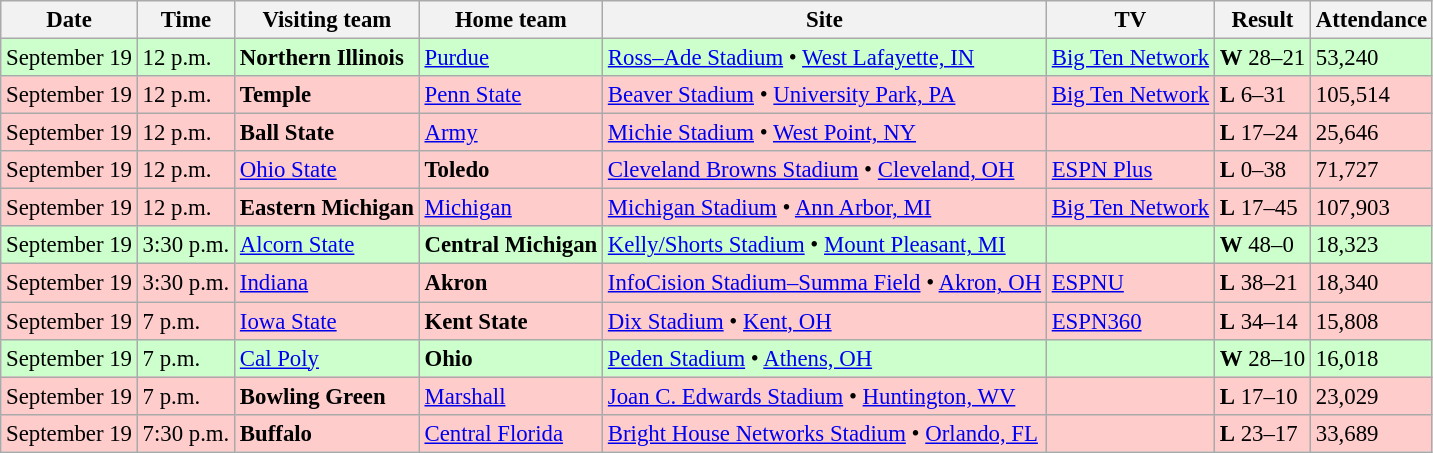<table class="wikitable" style="font-size:95%;">
<tr>
<th>Date</th>
<th>Time</th>
<th>Visiting team</th>
<th>Home team</th>
<th>Site</th>
<th>TV</th>
<th>Result</th>
<th>Attendance</th>
</tr>
<tr style="background:#cfc;">
<td>September 19</td>
<td>12 p.m.</td>
<td><strong>Northern Illinois</strong></td>
<td><a href='#'>Purdue</a></td>
<td><a href='#'>Ross–Ade Stadium</a> • <a href='#'>West Lafayette, IN</a></td>
<td><a href='#'>Big Ten Network</a></td>
<td><strong>W</strong> 28–21</td>
<td>53,240</td>
</tr>
<tr style="background:#fcc;">
<td>September 19</td>
<td>12 p.m.</td>
<td><strong>Temple</strong></td>
<td><a href='#'>Penn State</a></td>
<td><a href='#'>Beaver Stadium</a> • <a href='#'>University Park, PA</a></td>
<td><a href='#'>Big Ten Network</a></td>
<td><strong>L</strong> 6–31</td>
<td>105,514</td>
</tr>
<tr style="background:#fcc;">
<td>September 19</td>
<td>12 p.m.</td>
<td><strong>Ball State</strong></td>
<td><a href='#'>Army</a></td>
<td><a href='#'>Michie Stadium</a> • <a href='#'>West Point, NY</a></td>
<td></td>
<td><strong>L</strong> 17–24</td>
<td>25,646</td>
</tr>
<tr style="background:#fcc;">
<td>September 19</td>
<td>12 p.m.</td>
<td><a href='#'>Ohio State</a></td>
<td><strong>Toledo</strong></td>
<td><a href='#'>Cleveland Browns Stadium</a> • <a href='#'>Cleveland, OH</a></td>
<td><a href='#'>ESPN Plus</a></td>
<td><strong>L</strong> 0–38</td>
<td>71,727</td>
</tr>
<tr style="background:#fcc;">
<td>September 19</td>
<td>12 p.m.</td>
<td><strong>Eastern Michigan</strong></td>
<td><a href='#'>Michigan</a></td>
<td><a href='#'>Michigan Stadium</a> • <a href='#'>Ann Arbor, MI</a></td>
<td><a href='#'>Big Ten Network</a></td>
<td><strong>L</strong> 17–45</td>
<td>107,903</td>
</tr>
<tr style="background:#cfc;">
<td>September 19</td>
<td>3:30 p.m.</td>
<td><a href='#'>Alcorn State</a></td>
<td><strong>Central Michigan</strong></td>
<td><a href='#'>Kelly/Shorts Stadium</a> • <a href='#'>Mount Pleasant, MI</a></td>
<td></td>
<td><strong>W</strong> 48–0</td>
<td>18,323</td>
</tr>
<tr style="background:#fcc;">
<td>September 19</td>
<td>3:30 p.m.</td>
<td><a href='#'>Indiana</a></td>
<td><strong>Akron</strong></td>
<td><a href='#'>InfoCision Stadium–Summa Field</a> • <a href='#'>Akron, OH</a></td>
<td><a href='#'>ESPNU</a></td>
<td><strong>L</strong> 38–21</td>
<td>18,340</td>
</tr>
<tr style="background:#fcc;">
<td>September 19</td>
<td>7 p.m.</td>
<td><a href='#'>Iowa State</a></td>
<td><strong>Kent State</strong></td>
<td><a href='#'>Dix Stadium</a> • <a href='#'>Kent, OH</a></td>
<td><a href='#'>ESPN360</a></td>
<td><strong>L</strong> 34–14</td>
<td>15,808</td>
</tr>
<tr style="background:#cfc;">
<td>September 19</td>
<td>7 p.m.</td>
<td><a href='#'>Cal Poly</a></td>
<td><strong>Ohio</strong></td>
<td><a href='#'>Peden Stadium</a> • <a href='#'>Athens, OH</a></td>
<td></td>
<td><strong>W</strong> 28–10</td>
<td>16,018</td>
</tr>
<tr style="background:#fcc;">
<td>September 19</td>
<td>7 p.m.</td>
<td><strong>Bowling Green</strong></td>
<td><a href='#'>Marshall</a></td>
<td><a href='#'>Joan C. Edwards Stadium</a> • <a href='#'>Huntington, WV</a></td>
<td></td>
<td><strong>L</strong> 17–10</td>
<td>23,029</td>
</tr>
<tr style="background:#fcc;">
<td>September 19</td>
<td>7:30 p.m.</td>
<td><strong>Buffalo</strong></td>
<td><a href='#'>Central Florida</a></td>
<td><a href='#'>Bright House Networks Stadium</a> • <a href='#'>Orlando, FL</a></td>
<td></td>
<td><strong>L</strong> 23–17</td>
<td>33,689</td>
</tr>
</table>
